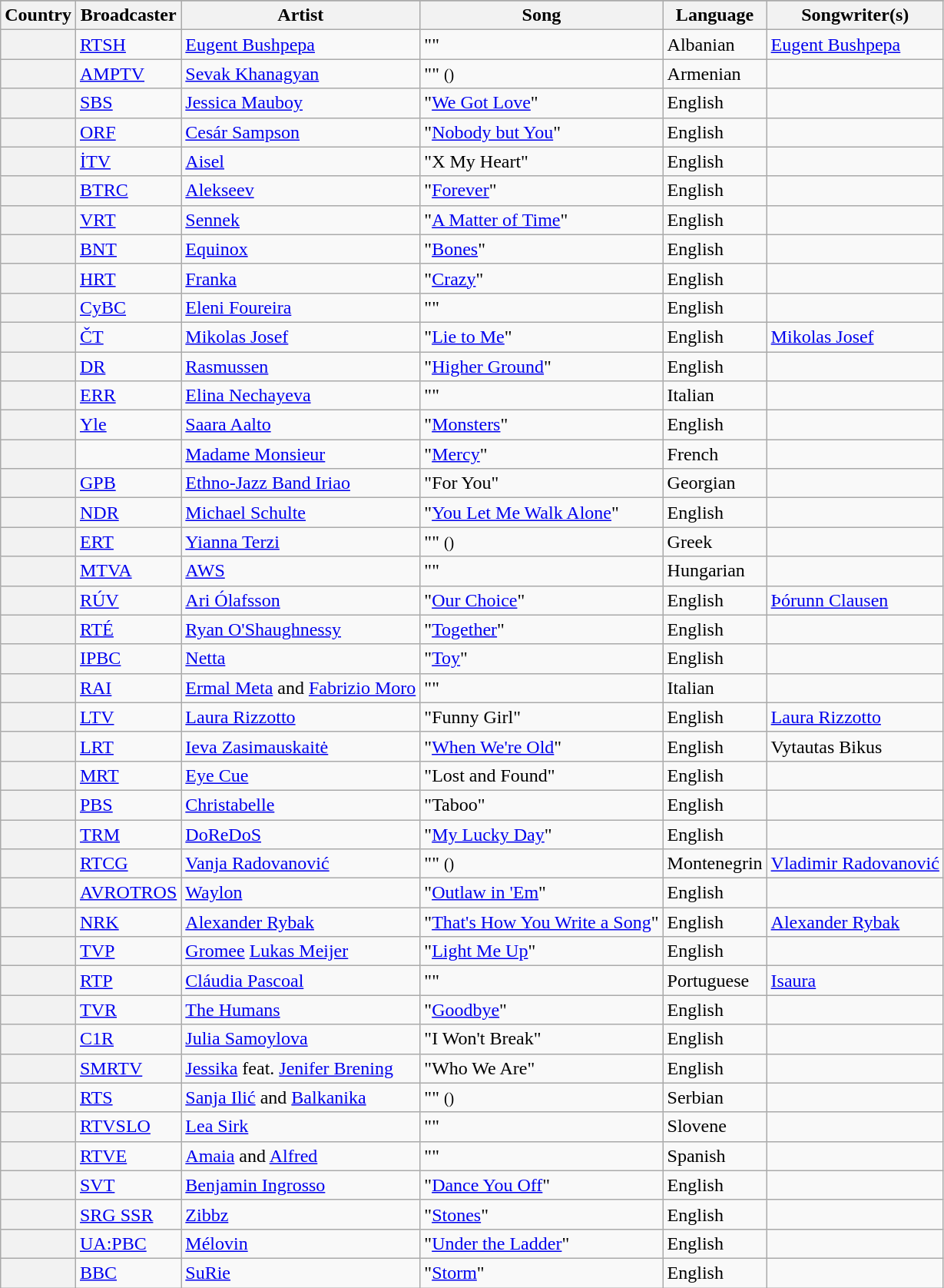<table class="wikitable plainrowheaders">
<tr>
</tr>
<tr>
<th scope="col">Country</th>
<th scope="col">Broadcaster</th>
<th scope="col">Artist</th>
<th scope="col">Song</th>
<th scope="col">Language</th>
<th scope="col">Songwriter(s)</th>
</tr>
<tr>
<th scope="row"></th>
<td><a href='#'>RTSH</a></td>
<td><a href='#'>Eugent Bushpepa</a></td>
<td>""</td>
<td>Albanian</td>
<td><a href='#'>Eugent Bushpepa</a></td>
</tr>
<tr>
<th scope="row"></th>
<td><a href='#'>AMPTV</a></td>
<td><a href='#'>Sevak Khanagyan</a></td>
<td>"" <small>()</small></td>
<td>Armenian</td>
<td></td>
</tr>
<tr>
<th scope="row"></th>
<td><a href='#'>SBS</a></td>
<td><a href='#'>Jessica Mauboy</a></td>
<td>"<a href='#'>We Got Love</a>"</td>
<td>English</td>
<td></td>
</tr>
<tr>
<th scope="row"></th>
<td><a href='#'>ORF</a></td>
<td><a href='#'>Cesár Sampson</a></td>
<td>"<a href='#'>Nobody but You</a>"</td>
<td>English</td>
<td></td>
</tr>
<tr>
<th scope="row"></th>
<td><a href='#'>İTV</a></td>
<td><a href='#'>Aisel</a></td>
<td>"X My Heart"</td>
<td>English</td>
<td></td>
</tr>
<tr>
<th scope="row"></th>
<td><a href='#'>BTRC</a></td>
<td><a href='#'>Alekseev</a></td>
<td>"<a href='#'>Forever</a>"</td>
<td>English</td>
<td></td>
</tr>
<tr>
<th scope="row"></th>
<td><a href='#'>VRT</a></td>
<td><a href='#'>Sennek</a></td>
<td>"<a href='#'>A Matter of Time</a>"</td>
<td>English</td>
<td></td>
</tr>
<tr>
<th scope="row"></th>
<td><a href='#'>BNT</a></td>
<td><a href='#'>Equinox</a></td>
<td>"<a href='#'>Bones</a>"</td>
<td>English</td>
<td></td>
</tr>
<tr>
<th scope="row"></th>
<td><a href='#'>HRT</a></td>
<td><a href='#'>Franka</a></td>
<td>"<a href='#'>Crazy</a>"</td>
<td>English</td>
<td></td>
</tr>
<tr>
<th scope="row"></th>
<td><a href='#'>CyBC</a></td>
<td><a href='#'>Eleni Foureira</a></td>
<td>""</td>
<td>English</td>
<td></td>
</tr>
<tr>
<th scope="row"></th>
<td><a href='#'>ČT</a></td>
<td><a href='#'>Mikolas Josef</a></td>
<td>"<a href='#'>Lie to Me</a>"</td>
<td>English</td>
<td><a href='#'>Mikolas Josef</a></td>
</tr>
<tr>
<th scope="row"></th>
<td><a href='#'>DR</a></td>
<td><a href='#'>Rasmussen</a></td>
<td>"<a href='#'>Higher Ground</a>"</td>
<td>English</td>
<td></td>
</tr>
<tr>
<th scope="row"></th>
<td><a href='#'>ERR</a></td>
<td><a href='#'>Elina Nechayeva</a></td>
<td>""</td>
<td>Italian</td>
<td></td>
</tr>
<tr>
<th scope="row"></th>
<td><a href='#'>Yle</a></td>
<td><a href='#'>Saara Aalto</a></td>
<td>"<a href='#'>Monsters</a>"</td>
<td>English</td>
<td></td>
</tr>
<tr>
<th scope="row"></th>
<td></td>
<td><a href='#'>Madame Monsieur</a></td>
<td>"<a href='#'>Mercy</a>"</td>
<td>French</td>
<td></td>
</tr>
<tr>
<th scope="row"></th>
<td><a href='#'>GPB</a></td>
<td><a href='#'>Ethno-Jazz Band Iriao</a></td>
<td>"For You"</td>
<td>Georgian</td>
<td></td>
</tr>
<tr>
<th scope="row"></th>
<td><a href='#'>NDR</a></td>
<td><a href='#'>Michael Schulte</a></td>
<td>"<a href='#'>You Let Me Walk Alone</a>"</td>
<td>English</td>
<td></td>
</tr>
<tr>
<th scope="row"></th>
<td><a href='#'>ERT</a></td>
<td><a href='#'>Yianna Terzi</a></td>
<td>"" <small>()</small></td>
<td>Greek</td>
<td></td>
</tr>
<tr>
<th scope="row"></th>
<td><a href='#'>MTVA</a></td>
<td><a href='#'>AWS</a></td>
<td>""</td>
<td>Hungarian</td>
<td></td>
</tr>
<tr>
<th scope="row"></th>
<td><a href='#'>RÚV</a></td>
<td><a href='#'>Ari Ólafsson</a></td>
<td>"<a href='#'>Our Choice</a>"</td>
<td>English</td>
<td><a href='#'>Þórunn Clausen</a></td>
</tr>
<tr>
<th scope="row"></th>
<td><a href='#'>RTÉ</a></td>
<td><a href='#'>Ryan O'Shaughnessy</a></td>
<td>"<a href='#'>Together</a>"</td>
<td>English</td>
<td></td>
</tr>
<tr>
<th scope="row"></th>
<td><a href='#'>IPBC</a></td>
<td><a href='#'>Netta</a></td>
<td>"<a href='#'>Toy</a>"</td>
<td>English</td>
<td></td>
</tr>
<tr>
<th scope="row"></th>
<td><a href='#'>RAI</a></td>
<td><a href='#'>Ermal Meta</a> and <a href='#'>Fabrizio Moro</a></td>
<td>""</td>
<td>Italian</td>
<td></td>
</tr>
<tr>
<th scope="row"></th>
<td><a href='#'>LTV</a></td>
<td><a href='#'>Laura Rizzotto</a></td>
<td>"Funny Girl"</td>
<td>English</td>
<td><a href='#'>Laura Rizzotto</a></td>
</tr>
<tr>
<th scope="row"></th>
<td><a href='#'>LRT</a></td>
<td><a href='#'>Ieva Zasimauskaitė</a></td>
<td>"<a href='#'>When We're Old</a>"</td>
<td>English</td>
<td>Vytautas Bikus</td>
</tr>
<tr>
<th scope="row"></th>
<td><a href='#'>MRT</a></td>
<td><a href='#'>Eye Cue</a></td>
<td>"Lost and Found"</td>
<td>English</td>
<td></td>
</tr>
<tr>
<th scope="row"></th>
<td><a href='#'>PBS</a></td>
<td><a href='#'>Christabelle</a></td>
<td>"Taboo"</td>
<td>English</td>
<td></td>
</tr>
<tr>
<th scope="row"></th>
<td><a href='#'>TRM</a></td>
<td><a href='#'>DoReDoS</a></td>
<td>"<a href='#'>My Lucky Day</a>"</td>
<td>English</td>
<td></td>
</tr>
<tr>
<th scope="row"></th>
<td><a href='#'>RTCG</a></td>
<td><a href='#'>Vanja Radovanović</a></td>
<td>"" <small>()</small></td>
<td>Montenegrin</td>
<td><a href='#'>Vladimir Radovanović</a></td>
</tr>
<tr>
<th scope="row"></th>
<td><a href='#'>AVROTROS</a></td>
<td><a href='#'>Waylon</a></td>
<td>"<a href='#'>Outlaw in 'Em</a>"</td>
<td>English</td>
<td></td>
</tr>
<tr>
<th scope="row"></th>
<td><a href='#'>NRK</a></td>
<td><a href='#'>Alexander Rybak</a></td>
<td>"<a href='#'>That's How You Write a Song</a>"</td>
<td>English</td>
<td><a href='#'>Alexander Rybak</a></td>
</tr>
<tr>
<th scope="row"></th>
<td><a href='#'>TVP</a></td>
<td><a href='#'>Gromee</a>  <a href='#'>Lukas Meijer</a></td>
<td>"<a href='#'>Light Me Up</a>"</td>
<td>English</td>
<td></td>
</tr>
<tr>
<th scope="row"></th>
<td><a href='#'>RTP</a></td>
<td><a href='#'>Cláudia Pascoal</a></td>
<td>""</td>
<td>Portuguese</td>
<td><a href='#'>Isaura</a></td>
</tr>
<tr>
<th scope="row"></th>
<td><a href='#'>TVR</a></td>
<td><a href='#'>The Humans</a></td>
<td>"<a href='#'>Goodbye</a>"</td>
<td>English</td>
<td></td>
</tr>
<tr>
<th scope="row"></th>
<td><a href='#'>C1R</a></td>
<td><a href='#'>Julia Samoylova</a></td>
<td>"I Won't Break"</td>
<td>English</td>
<td></td>
</tr>
<tr>
<th scope="row"></th>
<td><a href='#'>SMRTV</a></td>
<td><a href='#'>Jessika</a> feat. <a href='#'>Jenifer Brening</a></td>
<td>"Who We Are"</td>
<td>English</td>
<td></td>
</tr>
<tr>
<th scope="row"></th>
<td><a href='#'>RTS</a></td>
<td><a href='#'>Sanja Ilić</a> and <a href='#'>Balkanika</a></td>
<td>"" <small>()</small></td>
<td>Serbian</td>
<td></td>
</tr>
<tr>
<th scope="row"></th>
<td><a href='#'>RTVSLO</a></td>
<td><a href='#'>Lea Sirk</a></td>
<td>""</td>
<td>Slovene</td>
<td></td>
</tr>
<tr>
<th scope="row"></th>
<td><a href='#'>RTVE</a></td>
<td><a href='#'>Amaia</a> and <a href='#'>Alfred</a></td>
<td>""</td>
<td>Spanish</td>
<td></td>
</tr>
<tr>
<th scope="row"></th>
<td><a href='#'>SVT</a></td>
<td><a href='#'>Benjamin Ingrosso</a></td>
<td>"<a href='#'>Dance You Off</a>"</td>
<td>English</td>
<td></td>
</tr>
<tr>
<th scope="row"></th>
<td><a href='#'>SRG SSR</a></td>
<td><a href='#'>Zibbz</a></td>
<td>"<a href='#'>Stones</a>"</td>
<td>English</td>
<td></td>
</tr>
<tr>
<th scope="row"></th>
<td><a href='#'>UA:PBC</a></td>
<td><a href='#'>Mélovin</a></td>
<td>"<a href='#'>Under the Ladder</a>"</td>
<td>English</td>
<td></td>
</tr>
<tr>
<th scope="row"></th>
<td><a href='#'>BBC</a></td>
<td><a href='#'>SuRie</a></td>
<td>"<a href='#'>Storm</a>"</td>
<td>English</td>
<td></td>
</tr>
</table>
